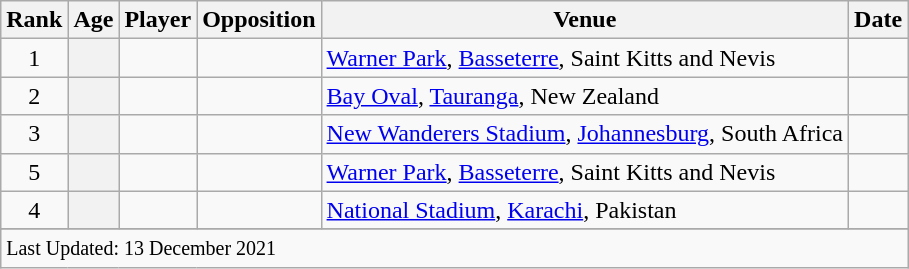<table class="wikitable plainrowheaders sortable">
<tr>
<th scope=col>Rank</th>
<th scope=col>Age</th>
<th scope=col>Player</th>
<th scope=col>Opposition</th>
<th scope=col>Venue</th>
<th scope=col>Date</th>
</tr>
<tr>
<td align=center>1</td>
<th scope=row style=text-align:center;></th>
<td></td>
<td></td>
<td><a href='#'>Warner Park</a>, <a href='#'>Basseterre</a>, Saint Kitts and Nevis</td>
<td></td>
</tr>
<tr>
<td align=center>2</td>
<th scope=row style=text-align:center;></th>
<td></td>
<td></td>
<td><a href='#'>Bay Oval</a>, <a href='#'>Tauranga</a>, New Zealand</td>
<td></td>
</tr>
<tr>
<td align=center>3</td>
<th scope=row style=text-align:center;></th>
<td></td>
<td></td>
<td><a href='#'>New Wanderers Stadium</a>, <a href='#'>Johannesburg</a>, South Africa</td>
<td></td>
</tr>
<tr>
<td align=center>5</td>
<th scope=row style=text-align:center;></th>
<td></td>
<td></td>
<td><a href='#'>Warner Park</a>, <a href='#'>Basseterre</a>, Saint Kitts and Nevis</td>
<td></td>
</tr>
<tr>
<td align=center>4</td>
<th scope=row style=text-align:center;></th>
<td></td>
<td></td>
<td><a href='#'>National Stadium</a>, <a href='#'>Karachi</a>, Pakistan</td>
<td></td>
</tr>
<tr>
</tr>
<tr class=sortbottom>
<td colspan=7><small>Last Updated: 13 December 2021</small></td>
</tr>
</table>
